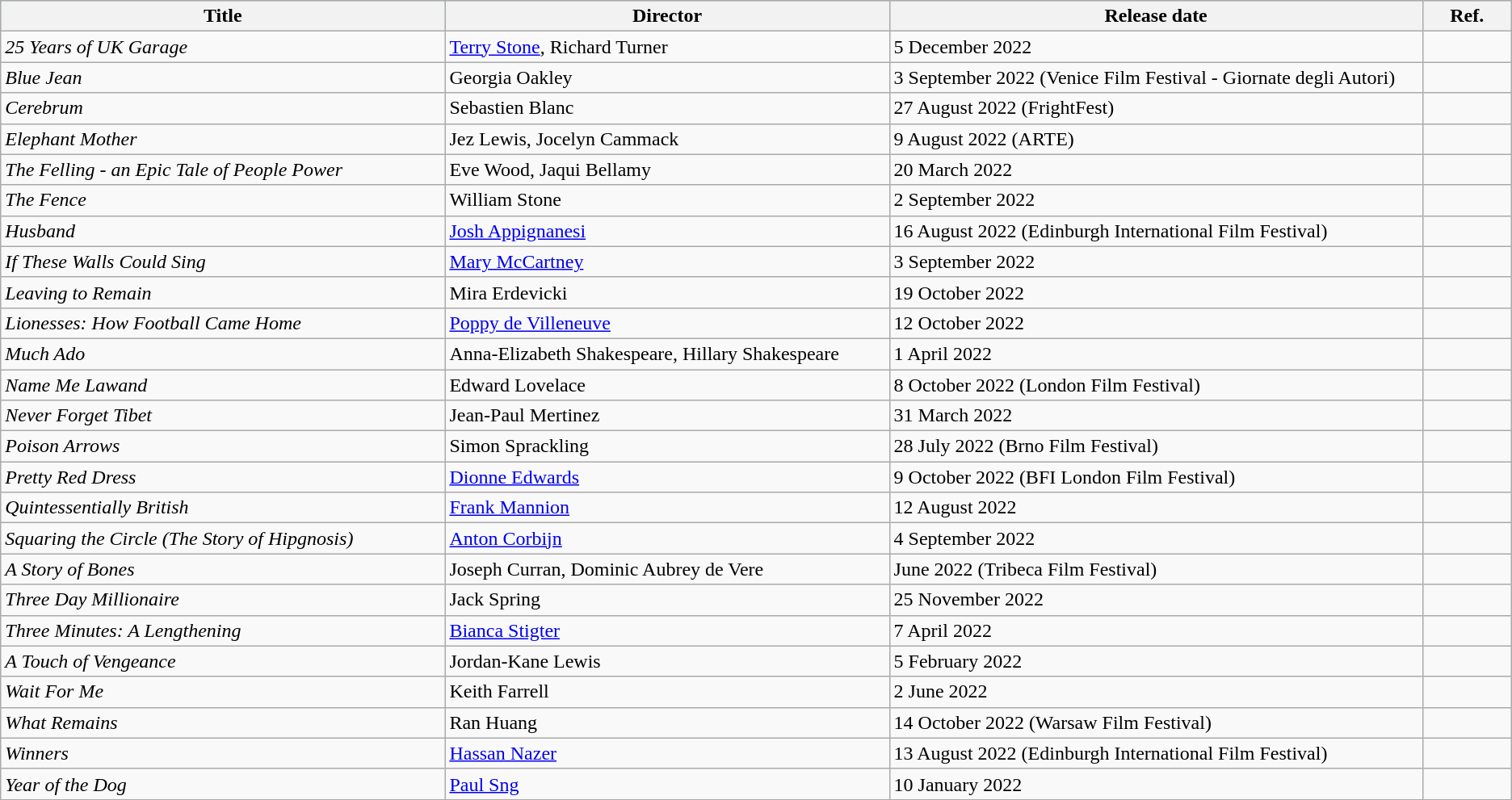<table class="wikitable">
<tr style="background:#b0e0e6; text-align:center;">
<th style="width:25%;">Title</th>
<th style="width:25%;">Director</th>
<th style="width:30%;">Release date</th>
<th style="width:5%;">Ref.</th>
</tr>
<tr>
<td><em>25 Years of UK Garage</em></td>
<td><a href='#'>Terry Stone</a>, Richard Turner</td>
<td>5 December 2022</td>
<td></td>
</tr>
<tr>
<td><em>Blue Jean</em></td>
<td>Georgia Oakley</td>
<td>3 September 2022	(Venice Film Festival - Giornate degli Autori)</td>
<td></td>
</tr>
<tr>
<td><em>Cerebrum</em></td>
<td>Sebastien Blanc</td>
<td>27 August 2022 (FrightFest)</td>
<td></td>
</tr>
<tr>
<td><em>Elephant Mother</em></td>
<td>Jez Lewis, Jocelyn Cammack</td>
<td>9 August 2022 (ARTE)</td>
<td></td>
</tr>
<tr>
<td><em>The Felling - an Epic Tale of People Power</em></td>
<td>Eve Wood, Jaqui Bellamy</td>
<td>20 March 2022</td>
<td></td>
</tr>
<tr>
<td><em>The Fence</em></td>
<td>William Stone</td>
<td>2 September 2022</td>
<td></td>
</tr>
<tr>
<td><em>Husband</em></td>
<td><a href='#'>Josh Appignanesi</a></td>
<td>16 August 2022 (Edinburgh International Film Festival)</td>
<td></td>
</tr>
<tr>
<td><em>If These Walls Could Sing</em></td>
<td><a href='#'>Mary McCartney</a></td>
<td>3 September 2022</td>
<td></td>
</tr>
<tr>
<td><em>Leaving to Remain</em></td>
<td>Mira Erdevicki</td>
<td>19 October 2022</td>
<td></td>
</tr>
<tr>
<td><em>Lionesses: How Football Came Home</em></td>
<td><a href='#'>Poppy de Villeneuve</a></td>
<td>12 October 2022</td>
<td></td>
</tr>
<tr>
<td><em>Much Ado</em></td>
<td>Anna-Elizabeth Shakespeare, Hillary Shakespeare</td>
<td>1 April 2022</td>
<td></td>
</tr>
<tr>
<td><em>Name Me Lawand</em></td>
<td>Edward Lovelace</td>
<td>8 October 2022 (London Film Festival)</td>
<td></td>
</tr>
<tr>
<td><em>Never Forget Tibet</em></td>
<td>Jean-Paul Mertinez</td>
<td>31 March 2022</td>
<td></td>
</tr>
<tr>
<td><em>Poison Arrows</em></td>
<td>Simon Sprackling</td>
<td>28 July 2022	(Brno Film Festival)</td>
<td></td>
</tr>
<tr>
<td><em>Pretty Red Dress</em></td>
<td><a href='#'>Dionne Edwards</a></td>
<td>9 October 2022 (BFI London Film Festival)</td>
<td></td>
</tr>
<tr>
<td><em>Quintessentially British</em></td>
<td><a href='#'>Frank Mannion</a></td>
<td>12 August 2022</td>
<td></td>
</tr>
<tr>
<td><em>Squaring the Circle (The Story of Hipgnosis)</em></td>
<td><a href='#'>Anton Corbijn</a></td>
<td>4 September 2022</td>
<td></td>
</tr>
<tr>
<td><em>A Story of Bones</em></td>
<td>Joseph Curran, Dominic Aubrey de Vere</td>
<td>June 2022 (Tribeca Film Festival)</td>
<td></td>
</tr>
<tr>
<td><em>Three Day Millionaire</em></td>
<td>Jack Spring</td>
<td>25 November 2022</td>
<td></td>
</tr>
<tr>
<td><em>Three Minutes: A Lengthening</em></td>
<td><a href='#'>Bianca Stigter</a></td>
<td>7 April 2022</td>
<td></td>
</tr>
<tr>
<td><em>A Touch of Vengeance</em></td>
<td>Jordan-Kane Lewis</td>
<td>5 February 2022</td>
<td></td>
</tr>
<tr>
<td><em>Wait For Me</em></td>
<td>Keith Farrell</td>
<td>2 June 2022</td>
<td></td>
</tr>
<tr>
<td><em>What Remains</em></td>
<td>Ran Huang</td>
<td>14 October 2022 (Warsaw Film Festival)</td>
<td></td>
</tr>
<tr>
<td><em>Winners</em></td>
<td><a href='#'>Hassan Nazer</a></td>
<td>13 August 2022 (Edinburgh International Film Festival)</td>
<td></td>
</tr>
<tr>
<td><em>Year of the Dog</em></td>
<td><a href='#'>Paul Sng</a></td>
<td>10 January 2022</td>
<td></td>
</tr>
<tr>
</tr>
</table>
